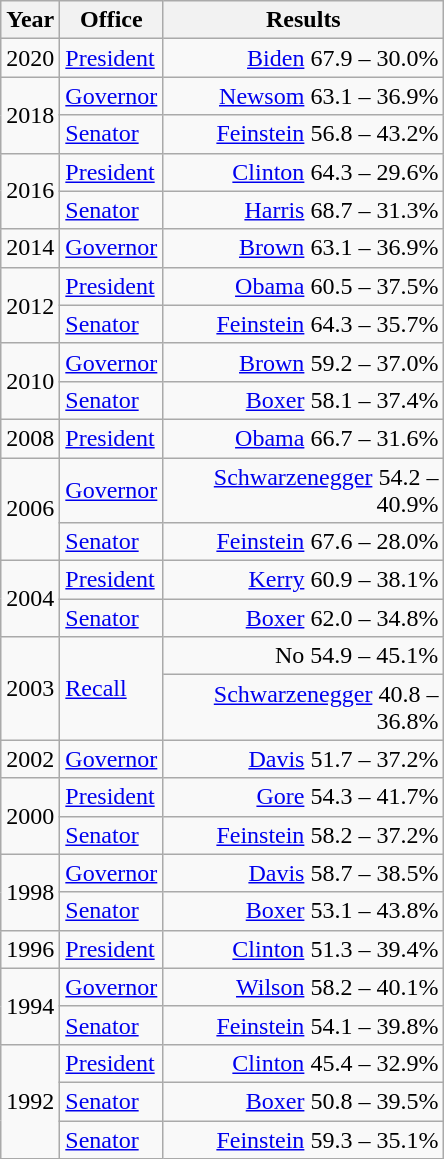<table class=wikitable>
<tr>
<th width="30">Year</th>
<th width="60">Office</th>
<th width="180">Results</th>
</tr>
<tr>
<td rowspan="1">2020</td>
<td><a href='#'>President</a></td>
<td align="right" ><a href='#'>Biden</a> 67.9 – 30.0%</td>
</tr>
<tr>
<td rowspan="2">2018</td>
<td><a href='#'>Governor</a></td>
<td align="right" ><a href='#'>Newsom</a> 63.1 – 36.9%</td>
</tr>
<tr>
<td><a href='#'>Senator</a></td>
<td align="right" ><a href='#'>Feinstein</a> 56.8 – 43.2%</td>
</tr>
<tr>
<td rowspan="2">2016</td>
<td><a href='#'>President</a></td>
<td align="right" ><a href='#'>Clinton</a> 64.3 – 29.6%</td>
</tr>
<tr>
<td><a href='#'>Senator</a></td>
<td align="right" ><a href='#'>Harris</a> 68.7 – 31.3%</td>
</tr>
<tr>
<td>2014</td>
<td><a href='#'>Governor</a></td>
<td align="right" ><a href='#'>Brown</a> 63.1 – 36.9%</td>
</tr>
<tr>
<td rowspan="2">2012</td>
<td><a href='#'>President</a></td>
<td align="right" ><a href='#'>Obama</a> 60.5 – 37.5%</td>
</tr>
<tr>
<td><a href='#'>Senator</a></td>
<td align="right" ><a href='#'>Feinstein</a> 64.3 – 35.7%</td>
</tr>
<tr>
<td rowspan="2">2010</td>
<td><a href='#'>Governor</a></td>
<td align="right" ><a href='#'>Brown</a> 59.2 – 37.0%</td>
</tr>
<tr>
<td><a href='#'>Senator</a></td>
<td align="right" ><a href='#'>Boxer</a> 58.1 – 37.4%</td>
</tr>
<tr>
<td>2008</td>
<td><a href='#'>President</a></td>
<td align="right" ><a href='#'>Obama</a> 66.7 – 31.6%</td>
</tr>
<tr>
<td rowspan="2">2006</td>
<td><a href='#'>Governor</a></td>
<td align="right" ><a href='#'>Schwarzenegger</a> 54.2 – 40.9%</td>
</tr>
<tr>
<td><a href='#'>Senator</a></td>
<td align="right" ><a href='#'>Feinstein</a> 67.6 – 28.0%</td>
</tr>
<tr>
<td rowspan="2">2004</td>
<td><a href='#'>President</a></td>
<td align="right" ><a href='#'>Kerry</a> 60.9 – 38.1%</td>
</tr>
<tr>
<td><a href='#'>Senator</a></td>
<td align="right" ><a href='#'>Boxer</a> 62.0 – 34.8%</td>
</tr>
<tr>
<td rowspan="2">2003</td>
<td rowspan="2"><a href='#'>Recall</a></td>
<td align="right">No 54.9 – 45.1%</td>
</tr>
<tr>
<td align="right" ><a href='#'>Schwarzenegger</a> 40.8 – 36.8%</td>
</tr>
<tr>
<td>2002</td>
<td><a href='#'>Governor</a></td>
<td align="right" ><a href='#'>Davis</a> 51.7 – 37.2%</td>
</tr>
<tr>
<td rowspan="2">2000</td>
<td><a href='#'>President</a></td>
<td align="right" ><a href='#'>Gore</a> 54.3 – 41.7%</td>
</tr>
<tr>
<td><a href='#'>Senator</a></td>
<td align="right" ><a href='#'>Feinstein</a> 58.2 – 37.2%</td>
</tr>
<tr>
<td rowspan="2">1998</td>
<td><a href='#'>Governor</a></td>
<td align="right" ><a href='#'>Davis</a> 58.7 – 38.5%</td>
</tr>
<tr>
<td><a href='#'>Senator</a></td>
<td align="right" ><a href='#'>Boxer</a> 53.1 – 43.8%</td>
</tr>
<tr>
<td>1996</td>
<td><a href='#'>President</a></td>
<td align="right" ><a href='#'>Clinton</a> 51.3 – 39.4%</td>
</tr>
<tr>
<td rowspan="2">1994</td>
<td><a href='#'>Governor</a></td>
<td align="right" ><a href='#'>Wilson</a> 58.2 – 40.1%</td>
</tr>
<tr>
<td><a href='#'>Senator</a></td>
<td align="right" ><a href='#'>Feinstein</a> 54.1 – 39.8%</td>
</tr>
<tr>
<td rowspan="3">1992</td>
<td><a href='#'>President</a></td>
<td align="right" ><a href='#'>Clinton</a> 45.4 – 32.9%</td>
</tr>
<tr>
<td><a href='#'>Senator</a></td>
<td align="right" ><a href='#'>Boxer</a> 50.8 – 39.5%</td>
</tr>
<tr>
<td><a href='#'>Senator</a></td>
<td align="right" ><a href='#'>Feinstein</a> 59.3 – 35.1%</td>
</tr>
</table>
